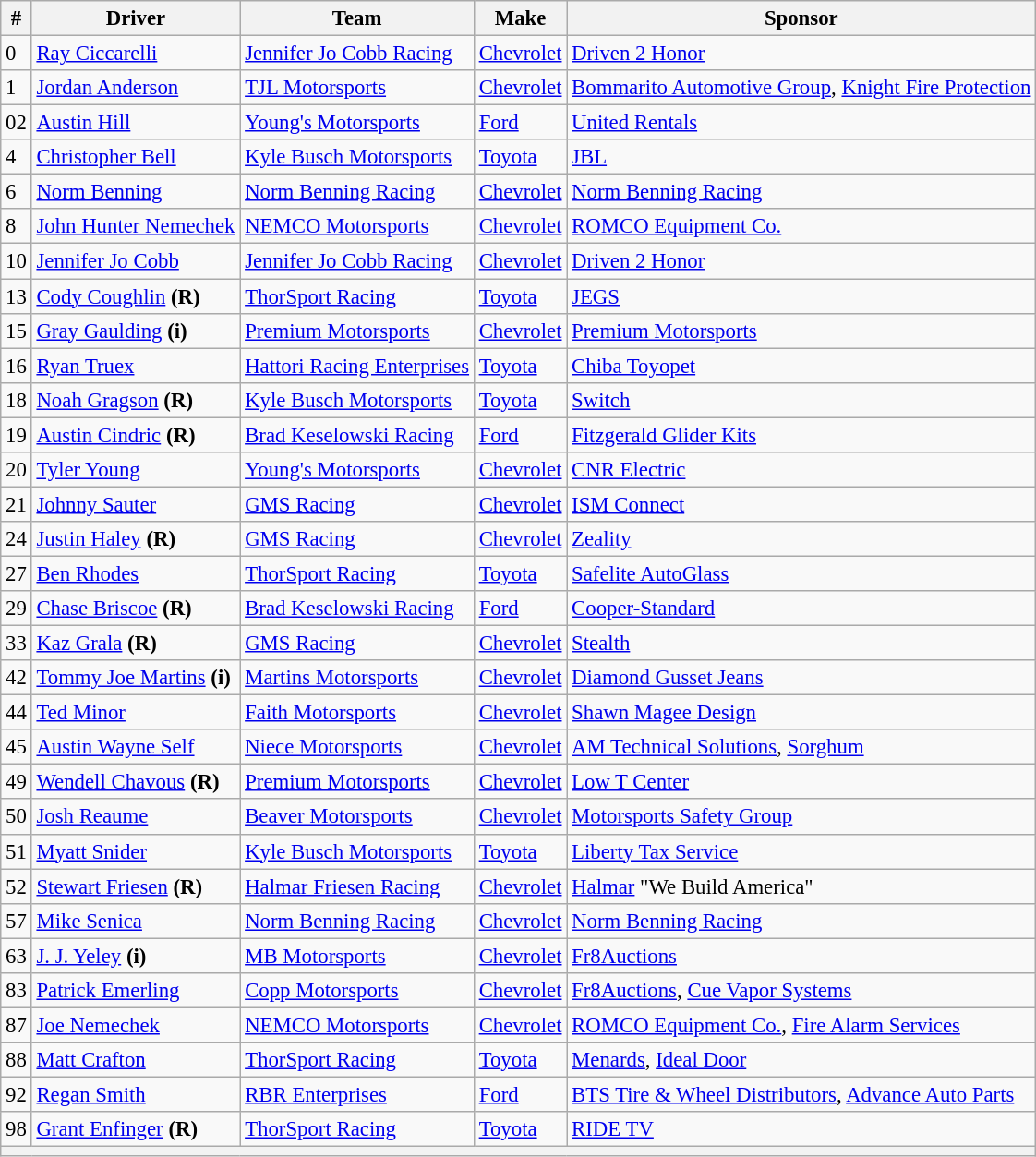<table class="wikitable" style="font-size:95%">
<tr>
<th>#</th>
<th>Driver</th>
<th>Team</th>
<th>Make</th>
<th>Sponsor</th>
</tr>
<tr>
<td>0</td>
<td><a href='#'>Ray Ciccarelli</a></td>
<td><a href='#'>Jennifer Jo Cobb Racing</a></td>
<td><a href='#'>Chevrolet</a></td>
<td><a href='#'>Driven 2 Honor</a></td>
</tr>
<tr>
<td>1</td>
<td><a href='#'>Jordan Anderson</a></td>
<td><a href='#'>TJL Motorsports</a></td>
<td><a href='#'>Chevrolet</a></td>
<td><a href='#'>Bommarito Automotive Group</a>, <a href='#'>Knight Fire Protection</a></td>
</tr>
<tr>
<td>02</td>
<td><a href='#'>Austin Hill</a></td>
<td><a href='#'>Young's Motorsports</a></td>
<td><a href='#'>Ford</a></td>
<td><a href='#'>United Rentals</a></td>
</tr>
<tr>
<td>4</td>
<td><a href='#'>Christopher Bell</a></td>
<td><a href='#'>Kyle Busch Motorsports</a></td>
<td><a href='#'>Toyota</a></td>
<td><a href='#'>JBL</a></td>
</tr>
<tr>
<td>6</td>
<td><a href='#'>Norm Benning</a></td>
<td><a href='#'>Norm Benning Racing</a></td>
<td><a href='#'>Chevrolet</a></td>
<td><a href='#'>Norm Benning Racing</a></td>
</tr>
<tr>
<td>8</td>
<td><a href='#'>John Hunter Nemechek</a></td>
<td><a href='#'>NEMCO Motorsports</a></td>
<td><a href='#'>Chevrolet</a></td>
<td><a href='#'>ROMCO Equipment Co.</a></td>
</tr>
<tr>
<td>10</td>
<td><a href='#'>Jennifer Jo Cobb</a></td>
<td><a href='#'>Jennifer Jo Cobb Racing</a></td>
<td><a href='#'>Chevrolet</a></td>
<td><a href='#'>Driven 2 Honor</a></td>
</tr>
<tr>
<td>13</td>
<td><a href='#'>Cody Coughlin</a> <strong>(R)</strong></td>
<td><a href='#'>ThorSport Racing</a></td>
<td><a href='#'>Toyota</a></td>
<td><a href='#'>JEGS</a></td>
</tr>
<tr>
<td>15</td>
<td><a href='#'>Gray Gaulding</a> <strong>(i)</strong></td>
<td><a href='#'>Premium Motorsports</a></td>
<td><a href='#'>Chevrolet</a></td>
<td><a href='#'>Premium Motorsports</a></td>
</tr>
<tr>
<td>16</td>
<td><a href='#'>Ryan Truex</a></td>
<td><a href='#'>Hattori Racing Enterprises</a></td>
<td><a href='#'>Toyota</a></td>
<td><a href='#'>Chiba Toyopet</a></td>
</tr>
<tr>
<td>18</td>
<td><a href='#'>Noah Gragson</a> <strong>(R)</strong></td>
<td><a href='#'>Kyle Busch Motorsports</a></td>
<td><a href='#'>Toyota</a></td>
<td><a href='#'>Switch</a></td>
</tr>
<tr>
<td>19</td>
<td><a href='#'>Austin Cindric</a> <strong>(R)</strong></td>
<td><a href='#'>Brad Keselowski Racing</a></td>
<td><a href='#'>Ford</a></td>
<td><a href='#'>Fitzgerald Glider Kits</a></td>
</tr>
<tr>
<td>20</td>
<td><a href='#'>Tyler Young</a></td>
<td><a href='#'>Young's Motorsports</a></td>
<td><a href='#'>Chevrolet</a></td>
<td><a href='#'>CNR Electric</a></td>
</tr>
<tr>
<td>21</td>
<td><a href='#'>Johnny Sauter</a></td>
<td><a href='#'>GMS Racing</a></td>
<td><a href='#'>Chevrolet</a></td>
<td><a href='#'>ISM Connect</a></td>
</tr>
<tr>
<td>24</td>
<td><a href='#'>Justin Haley</a> <strong>(R)</strong></td>
<td><a href='#'>GMS Racing</a></td>
<td><a href='#'>Chevrolet</a></td>
<td><a href='#'>Zeality</a></td>
</tr>
<tr>
<td>27</td>
<td><a href='#'>Ben Rhodes</a></td>
<td><a href='#'>ThorSport Racing</a></td>
<td><a href='#'>Toyota</a></td>
<td><a href='#'>Safelite AutoGlass</a></td>
</tr>
<tr>
<td>29</td>
<td><a href='#'>Chase Briscoe</a> <strong>(R)</strong></td>
<td><a href='#'>Brad Keselowski Racing</a></td>
<td><a href='#'>Ford</a></td>
<td><a href='#'>Cooper-Standard</a></td>
</tr>
<tr>
<td>33</td>
<td><a href='#'>Kaz Grala</a> <strong>(R)</strong></td>
<td><a href='#'>GMS Racing</a></td>
<td><a href='#'>Chevrolet</a></td>
<td><a href='#'>Stealth</a></td>
</tr>
<tr>
<td>42</td>
<td><a href='#'>Tommy Joe Martins</a> <strong>(i)</strong></td>
<td><a href='#'>Martins Motorsports</a></td>
<td><a href='#'>Chevrolet</a></td>
<td><a href='#'>Diamond Gusset Jeans</a></td>
</tr>
<tr>
<td>44</td>
<td><a href='#'>Ted Minor</a></td>
<td><a href='#'>Faith Motorsports</a></td>
<td><a href='#'>Chevrolet</a></td>
<td><a href='#'>Shawn Magee Design</a></td>
</tr>
<tr>
<td>45</td>
<td><a href='#'>Austin Wayne Self</a></td>
<td><a href='#'>Niece Motorsports</a></td>
<td><a href='#'>Chevrolet</a></td>
<td><a href='#'>AM Technical Solutions</a>, <a href='#'>Sorghum</a></td>
</tr>
<tr>
<td>49</td>
<td><a href='#'>Wendell Chavous</a> <strong>(R)</strong></td>
<td><a href='#'>Premium Motorsports</a></td>
<td><a href='#'>Chevrolet</a></td>
<td><a href='#'>Low T Center</a></td>
</tr>
<tr>
<td>50</td>
<td><a href='#'>Josh Reaume</a></td>
<td><a href='#'>Beaver Motorsports</a></td>
<td><a href='#'>Chevrolet</a></td>
<td><a href='#'>Motorsports Safety Group</a></td>
</tr>
<tr>
<td>51</td>
<td><a href='#'>Myatt Snider</a></td>
<td><a href='#'>Kyle Busch Motorsports</a></td>
<td><a href='#'>Toyota</a></td>
<td><a href='#'>Liberty Tax Service</a></td>
</tr>
<tr>
<td>52</td>
<td><a href='#'>Stewart Friesen</a> <strong>(R)</strong></td>
<td><a href='#'>Halmar Friesen Racing</a></td>
<td><a href='#'>Chevrolet</a></td>
<td><a href='#'>Halmar</a> "We Build America"</td>
</tr>
<tr>
<td>57</td>
<td><a href='#'>Mike Senica</a></td>
<td><a href='#'>Norm Benning Racing</a></td>
<td><a href='#'>Chevrolet</a></td>
<td><a href='#'>Norm Benning Racing</a></td>
</tr>
<tr>
<td>63</td>
<td><a href='#'>J. J. Yeley</a> <strong>(i)</strong></td>
<td><a href='#'>MB Motorsports</a></td>
<td><a href='#'>Chevrolet</a></td>
<td><a href='#'>Fr8Auctions</a></td>
</tr>
<tr>
<td>83</td>
<td><a href='#'>Patrick Emerling</a></td>
<td><a href='#'>Copp Motorsports</a></td>
<td><a href='#'>Chevrolet</a></td>
<td><a href='#'>Fr8Auctions</a>, <a href='#'>Cue Vapor Systems</a></td>
</tr>
<tr>
<td>87</td>
<td><a href='#'>Joe Nemechek</a></td>
<td><a href='#'>NEMCO Motorsports</a></td>
<td><a href='#'>Chevrolet</a></td>
<td><a href='#'>ROMCO Equipment Co.</a>, <a href='#'>Fire Alarm Services</a></td>
</tr>
<tr>
<td>88</td>
<td><a href='#'>Matt Crafton</a></td>
<td><a href='#'>ThorSport Racing</a></td>
<td><a href='#'>Toyota</a></td>
<td><a href='#'>Menards</a>, <a href='#'>Ideal Door</a></td>
</tr>
<tr>
<td>92</td>
<td><a href='#'>Regan Smith</a></td>
<td><a href='#'>RBR Enterprises</a></td>
<td><a href='#'>Ford</a></td>
<td><a href='#'>BTS Tire & Wheel Distributors</a>, <a href='#'>Advance Auto Parts</a></td>
</tr>
<tr>
<td>98</td>
<td><a href='#'>Grant Enfinger</a> <strong>(R)</strong></td>
<td><a href='#'>ThorSport Racing</a></td>
<td><a href='#'>Toyota</a></td>
<td><a href='#'>RIDE TV</a></td>
</tr>
<tr>
<th colspan="5"></th>
</tr>
</table>
